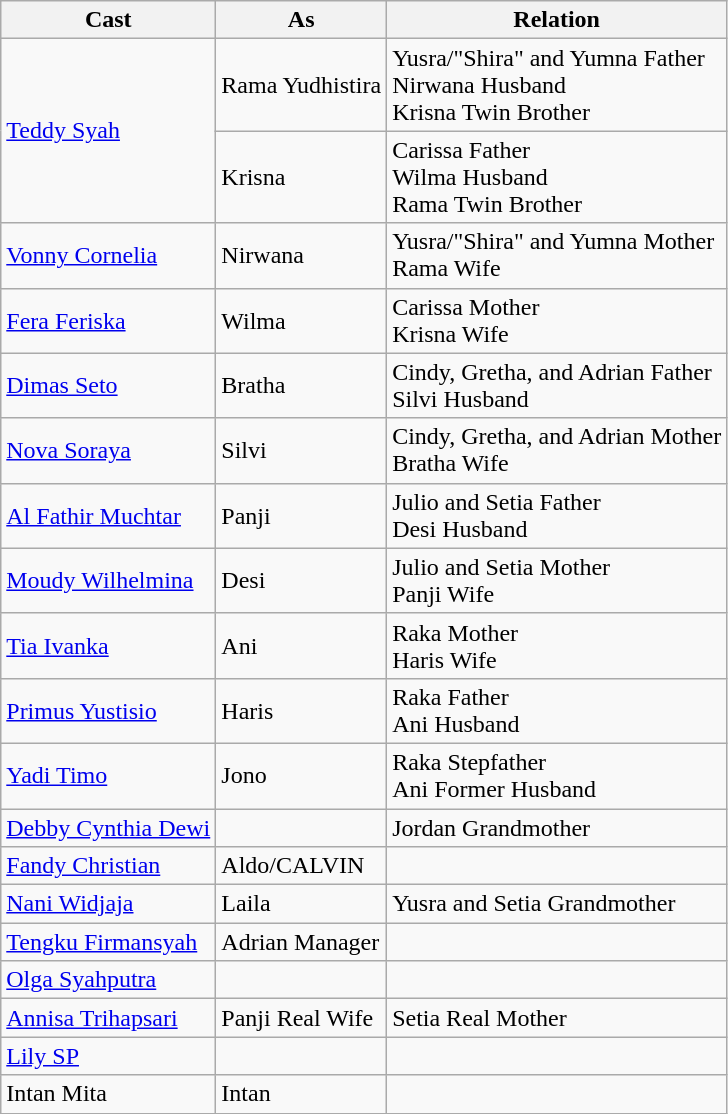<table class="wikitable sortable">
<tr>
<th>Cast</th>
<th>As</th>
<th>Relation</th>
</tr>
<tr>
<td rowspan=2 style="text-align:left;"><a href='#'>Teddy Syah</a></td>
<td>Rama Yudhistira</td>
<td>Yusra/"Shira" and Yumna Father <br> Nirwana Husband <br> Krisna Twin Brother</td>
</tr>
<tr>
<td>Krisna</td>
<td>Carissa Father <br> Wilma Husband <br> Rama Twin Brother</td>
</tr>
<tr>
<td><a href='#'>Vonny Cornelia</a></td>
<td>Nirwana</td>
<td>Yusra/"Shira" and Yumna Mother <br> Rama Wife</td>
</tr>
<tr>
<td><a href='#'>Fera Feriska</a></td>
<td>Wilma</td>
<td>Carissa Mother <br> Krisna Wife</td>
</tr>
<tr>
<td><a href='#'>Dimas Seto</a></td>
<td>Bratha</td>
<td>Cindy, Gretha, and Adrian Father <br> Silvi Husband</td>
</tr>
<tr>
<td><a href='#'>Nova Soraya</a></td>
<td>Silvi</td>
<td>Cindy, Gretha, and Adrian Mother <br> Bratha Wife</td>
</tr>
<tr>
<td><a href='#'>Al Fathir Muchtar</a></td>
<td>Panji</td>
<td>Julio and Setia Father <br> Desi Husband</td>
</tr>
<tr>
<td><a href='#'>Moudy Wilhelmina</a></td>
<td>Desi</td>
<td>Julio and Setia Mother <br> Panji Wife</td>
</tr>
<tr>
<td><a href='#'>Tia Ivanka</a></td>
<td>Ani</td>
<td>Raka Mother <br> Haris Wife</td>
</tr>
<tr>
<td><a href='#'>Primus Yustisio</a></td>
<td>Haris</td>
<td>Raka Father <br> Ani Husband</td>
</tr>
<tr>
<td><a href='#'>Yadi Timo</a></td>
<td>Jono</td>
<td>Raka Stepfather <br> Ani Former Husband</td>
</tr>
<tr>
<td><a href='#'>Debby Cynthia Dewi</a></td>
<td></td>
<td>Jordan Grandmother</td>
</tr>
<tr>
<td><a href='#'>Fandy Christian</a></td>
<td>Aldo/CALVIN</td>
<td></td>
</tr>
<tr>
<td><a href='#'>Nani Widjaja</a></td>
<td>Laila</td>
<td>Yusra and Setia Grandmother</td>
</tr>
<tr>
<td><a href='#'>Tengku Firmansyah</a></td>
<td>Adrian Manager</td>
<td></td>
</tr>
<tr>
<td><a href='#'>Olga Syahputra</a></td>
<td></td>
<td></td>
</tr>
<tr>
<td><a href='#'>Annisa Trihapsari</a></td>
<td>Panji Real Wife</td>
<td>Setia Real Mother</td>
</tr>
<tr>
<td><a href='#'>Lily SP</a></td>
<td></td>
<td></td>
</tr>
<tr>
<td>Intan Mita</td>
<td>Intan</td>
<td></td>
</tr>
</table>
